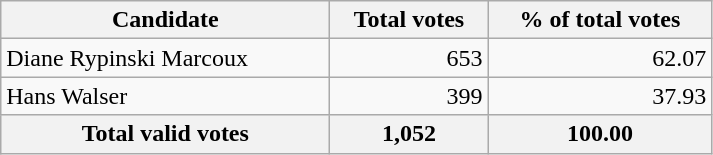<table class="wikitable" width="475">
<tr>
<th align="left">Candidate</th>
<th align="right">Total votes</th>
<th align="right">% of total votes</th>
</tr>
<tr>
<td align="left">Diane Rypinski Marcoux</td>
<td align="right">653</td>
<td align="right">62.07</td>
</tr>
<tr>
<td align="left">Hans Walser</td>
<td align="right">399</td>
<td align="right">37.93</td>
</tr>
<tr bgcolor="#EEEEEE">
<th align="left">Total valid votes</th>
<th align="right"><strong>1,052</strong></th>
<th align="right"><strong>100.00</strong></th>
</tr>
</table>
